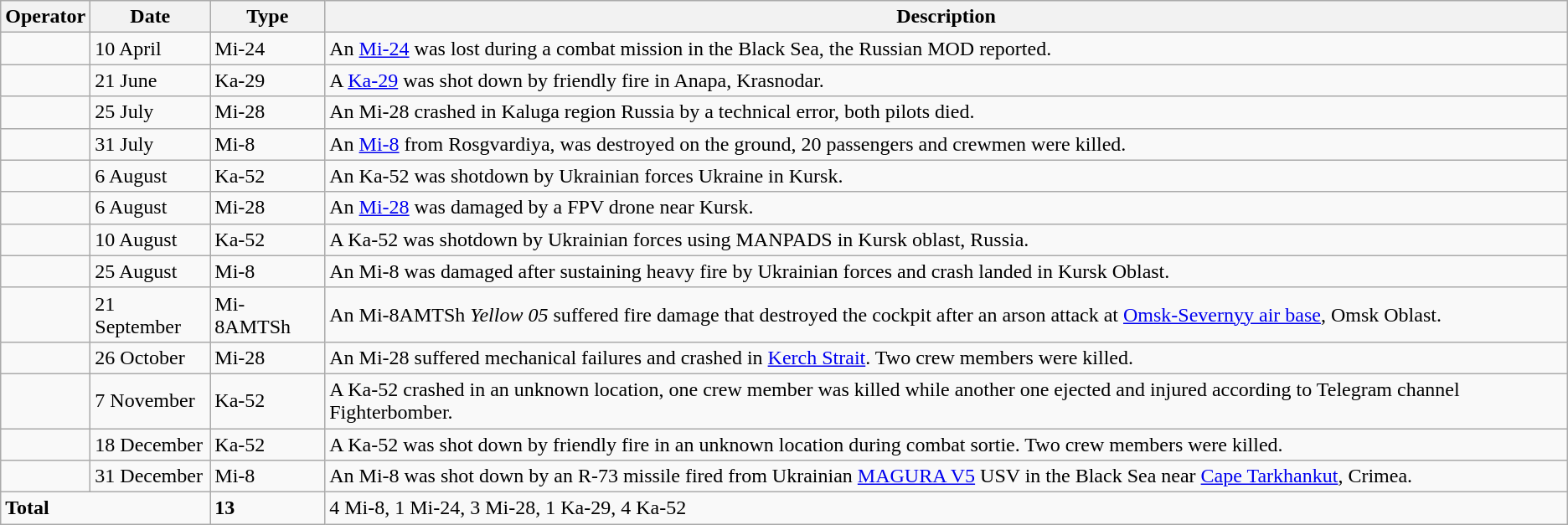<table class="wikitable">
<tr>
<th>Operator</th>
<th>Date</th>
<th>Type</th>
<th>Description</th>
</tr>
<tr>
<td></td>
<td>10 April</td>
<td>Mi-24</td>
<td>An <a href='#'>Mi-24</a> was lost during a combat mission in the Black Sea, the Russian MOD reported.</td>
</tr>
<tr>
<td></td>
<td>21 June</td>
<td>Ka-29</td>
<td>A <a href='#'>Ka-29</a> was shot down by friendly fire in Anapa, Krasnodar.</td>
</tr>
<tr>
<td></td>
<td>25 July</td>
<td>Mi-28</td>
<td>An Mi-28 crashed in Kaluga region Russia by a technical error, both pilots died.</td>
</tr>
<tr>
<td><span></span></td>
<td>31 July</td>
<td>Mi-8</td>
<td>An <a href='#'>Mi-8</a> from Rosgvardiya, was destroyed on the ground, 20 passengers and crewmen were killed.</td>
</tr>
<tr>
<td></td>
<td>6 August</td>
<td>Ka-52</td>
<td>An Ka-52 was shotdown by Ukrainian forces Ukraine in Kursk.</td>
</tr>
<tr>
<td></td>
<td>6 August</td>
<td>Mi-28</td>
<td>An <a href='#'>Mi-28</a> was damaged by a FPV drone near Kursk.</td>
</tr>
<tr>
<td></td>
<td>10 August</td>
<td>Ka-52</td>
<td>A Ka-52 was shotdown by Ukrainian forces using MANPADS in Kursk oblast, Russia.</td>
</tr>
<tr>
<td></td>
<td>25 August</td>
<td>Mi-8</td>
<td>An Mi-8 was damaged after sustaining heavy fire by Ukrainian forces and crash landed in Kursk Oblast.</td>
</tr>
<tr>
<td></td>
<td>21 September</td>
<td>Mi-8AMTSh</td>
<td>An Mi-8AMTSh <em>Yellow 05</em> suffered fire damage that destroyed the cockpit after an arson attack at <a href='#'>Omsk-Severnyy air base</a>, Omsk Oblast.</td>
</tr>
<tr>
<td></td>
<td>26 October</td>
<td>Mi-28</td>
<td>An Mi-28 suffered mechanical failures and crashed in <a href='#'>Kerch Strait</a>. Two crew members were killed.</td>
</tr>
<tr>
<td></td>
<td>7 November</td>
<td>Ka-52</td>
<td>A Ka-52 crashed in an unknown location, one crew member was killed while another one ejected and injured according to Telegram channel Fighterbomber.</td>
</tr>
<tr>
<td></td>
<td>18 December</td>
<td>Ka-52</td>
<td>A Ka-52 was shot down by friendly fire in an unknown location during combat sortie. Two crew members were killed.</td>
</tr>
<tr>
<td></td>
<td>31 December</td>
<td>Mi-8</td>
<td>An Mi-8 was shot down by an R-73 missile fired from Ukrainian <a href='#'>MAGURA V5</a> USV in the Black Sea near <a href='#'>Cape Tarkhankut</a>, Crimea.</td>
</tr>
<tr>
<td colspan="2"><strong>Total</strong></td>
<td><strong>13</strong></td>
<td>4 Mi-8, 1 Mi-24, 3 Mi-28, 1 Ka-29, 4 Ka-52</td>
</tr>
</table>
